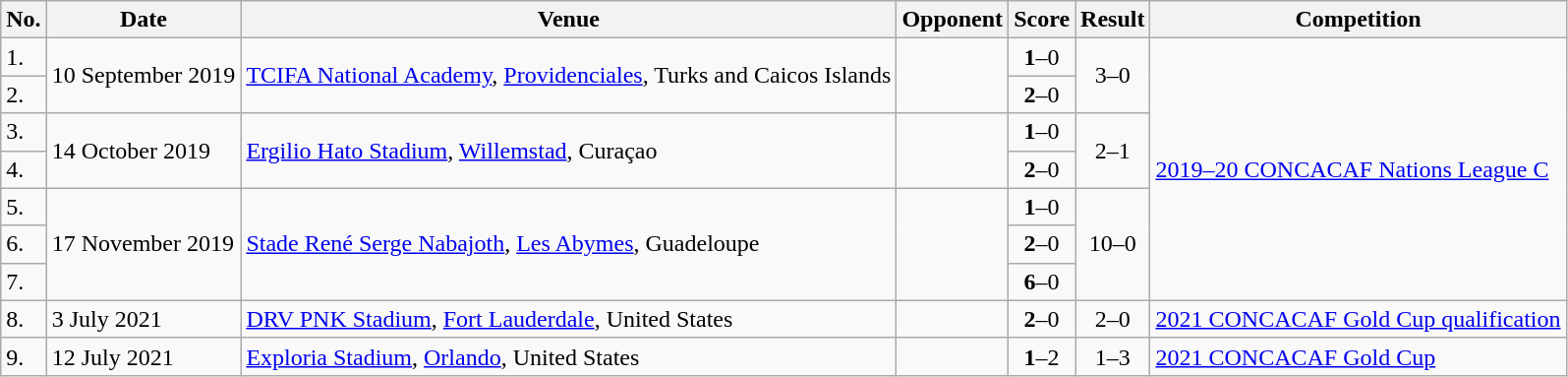<table class="wikitable">
<tr>
<th>No.</th>
<th>Date</th>
<th>Venue</th>
<th>Opponent</th>
<th>Score</th>
<th>Result</th>
<th>Competition</th>
</tr>
<tr>
<td>1.</td>
<td rowspan="2">10 September 2019</td>
<td rowspan="2"><a href='#'>TCIFA National Academy</a>, <a href='#'>Providenciales</a>, Turks and Caicos Islands</td>
<td rowspan="2"></td>
<td align=center><strong>1</strong>–0</td>
<td rowspan="2" style="text-align:center">3–0</td>
<td rowspan="7"><a href='#'>2019–20 CONCACAF Nations League C</a></td>
</tr>
<tr>
<td>2.</td>
<td align=center><strong>2</strong>–0</td>
</tr>
<tr>
<td>3.</td>
<td rowspan="2">14 October 2019</td>
<td rowspan="2"><a href='#'>Ergilio Hato Stadium</a>, <a href='#'>Willemstad</a>, Curaçao</td>
<td rowspan="2"></td>
<td align=center><strong>1</strong>–0</td>
<td rowspan="2" style="text-align:center">2–1</td>
</tr>
<tr>
<td>4.</td>
<td align=center><strong>2</strong>–0</td>
</tr>
<tr>
<td>5.</td>
<td rowspan="3">17 November 2019</td>
<td rowspan="3"><a href='#'>Stade René Serge Nabajoth</a>, <a href='#'>Les Abymes</a>, Guadeloupe</td>
<td rowspan="3"></td>
<td align=center><strong>1</strong>–0</td>
<td rowspan="3" style="text-align:center">10–0</td>
</tr>
<tr>
<td>6.</td>
<td align=center><strong>2</strong>–0</td>
</tr>
<tr>
<td>7.</td>
<td align=center><strong>6</strong>–0</td>
</tr>
<tr>
<td>8.</td>
<td>3 July 2021</td>
<td><a href='#'>DRV PNK Stadium</a>, <a href='#'>Fort Lauderdale</a>, United States</td>
<td></td>
<td align=center><strong>2</strong>–0</td>
<td style="text-align:center">2–0</td>
<td><a href='#'>2021 CONCACAF Gold Cup qualification</a></td>
</tr>
<tr>
<td>9.</td>
<td>12 July 2021</td>
<td><a href='#'>Exploria Stadium</a>, <a href='#'>Orlando</a>, United States</td>
<td></td>
<td align=center><strong>1</strong>–2</td>
<td style="text-align:center">1–3</td>
<td><a href='#'>2021 CONCACAF Gold Cup</a></td>
</tr>
</table>
